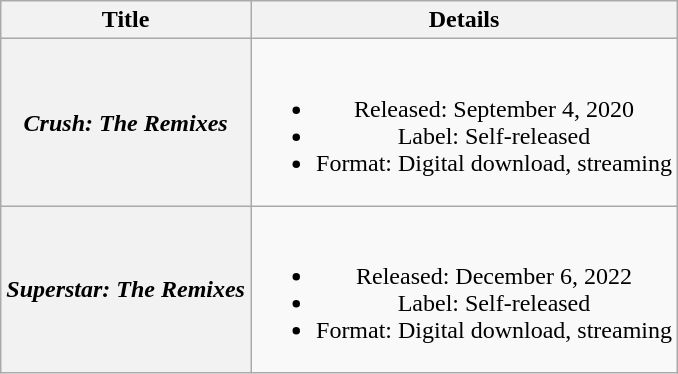<table class="wikitable plainrowheaders" style="text-align:center;">
<tr>
<th scope="col">Title</th>
<th scope="col">Details</th>
</tr>
<tr>
<th scope="row"><em>Crush: The Remixes</em></th>
<td><br><ul><li>Released: September 4, 2020</li><li>Label: Self-released</li><li>Format: Digital download, streaming</li></ul></td>
</tr>
<tr>
<th scope="row"><em>Superstar: The Remixes</em></th>
<td><br><ul><li>Released: December 6, 2022</li><li>Label: Self-released</li><li>Format: Digital download, streaming</li></ul></td>
</tr>
</table>
